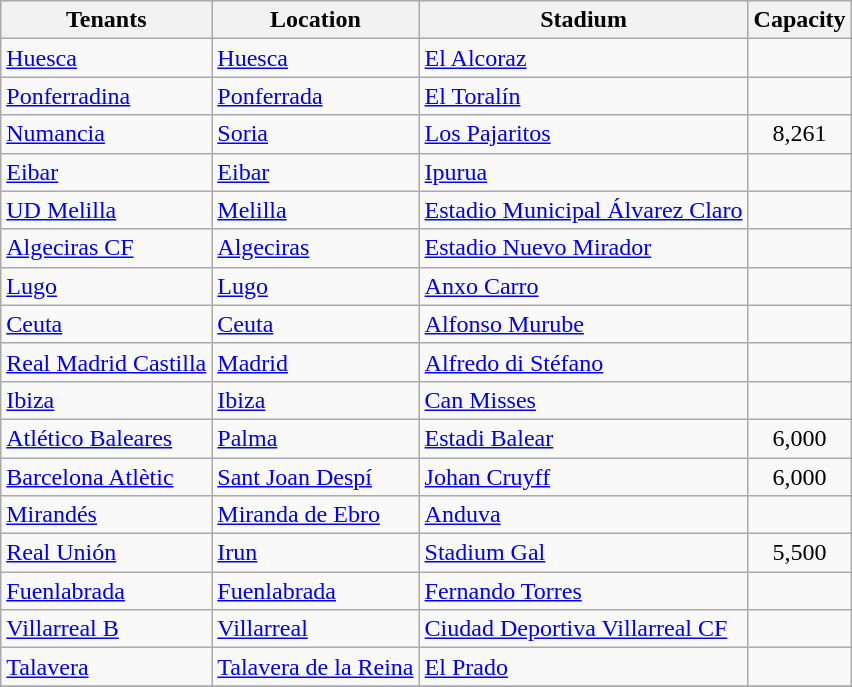<table class="wikitable sortable" style="text-align: left;">
<tr>
<th>Tenants</th>
<th>Location</th>
<th>Stadium</th>
<th>Capacity</th>
</tr>
<tr>
<td><a href='#'>Huesca</a></td>
<td><a href='#'>Huesca</a></td>
<td><a href='#'>El Alcoraz</a></td>
<td align="center"></td>
</tr>
<tr>
<td><a href='#'>Ponferradina</a></td>
<td><a href='#'>Ponferrada</a></td>
<td><a href='#'>El Toralín</a></td>
<td align="center"></td>
</tr>
<tr>
<td><a href='#'>Numancia</a></td>
<td><a href='#'>Soria</a></td>
<td><a href='#'>Los Pajaritos</a></td>
<td align=center>8,261</td>
</tr>
<tr>
<td><a href='#'>Eibar</a></td>
<td><a href='#'>Eibar</a></td>
<td><a href='#'>Ipurua</a></td>
<td align="center"></td>
</tr>
<tr>
<td><a href='#'>UD Melilla</a></td>
<td><a href='#'>Melilla</a></td>
<td><a href='#'>Estadio Municipal Álvarez Claro</a></td>
<td align="center"></td>
</tr>
<tr>
<td><a href='#'>Algeciras CF</a></td>
<td><a href='#'>Algeciras</a></td>
<td><a href='#'>Estadio Nuevo Mirador</a></td>
<td align="center"></td>
</tr>
<tr>
<td><a href='#'>Lugo</a></td>
<td><a href='#'>Lugo</a></td>
<td><a href='#'>Anxo Carro</a></td>
<td align="center"></td>
</tr>
<tr>
<td><a href='#'>Ceuta</a></td>
<td><a href='#'>Ceuta</a></td>
<td><a href='#'>Alfonso Murube</a></td>
<td align=center></td>
</tr>
<tr>
<td><a href='#'>Real Madrid Castilla</a></td>
<td><a href='#'>Madrid</a></td>
<td><a href='#'>Alfredo di Stéfano</a></td>
<td align=center></td>
</tr>
<tr>
<td><a href='#'>Ibiza</a></td>
<td><a href='#'>Ibiza</a></td>
<td><a href='#'>Can Misses</a></td>
<td align="center"></td>
</tr>
<tr>
<td><a href='#'>Atlético Baleares</a></td>
<td><a href='#'>Palma</a></td>
<td><a href='#'>Estadi Balear</a></td>
<td align=center>6,000</td>
</tr>
<tr>
<td><a href='#'>Barcelona Atlètic</a></td>
<td><a href='#'>Sant Joan Despí</a></td>
<td><a href='#'>Johan Cruyff</a></td>
<td align=center>6,000</td>
</tr>
<tr>
<td><a href='#'>Mirandés</a></td>
<td><a href='#'>Miranda de Ebro</a></td>
<td><a href='#'>Anduva</a></td>
<td align="center"></td>
</tr>
<tr>
<td><a href='#'>Real Unión</a></td>
<td><a href='#'>Irun</a></td>
<td><a href='#'>Stadium Gal</a></td>
<td align=center>5,500</td>
</tr>
<tr>
<td><a href='#'>Fuenlabrada</a></td>
<td><a href='#'>Fuenlabrada</a></td>
<td><a href='#'>Fernando Torres</a></td>
<td align=center></td>
</tr>
<tr>
<td><a href='#'>Villarreal B</a></td>
<td><a href='#'>Villarreal</a></td>
<td><a href='#'>Ciudad Deportiva Villarreal CF</a></td>
<td align=center></td>
</tr>
<tr>
<td><a href='#'>Talavera</a></td>
<td><a href='#'>Talavera de la Reina</a></td>
<td><a href='#'>El Prado</a></td>
<td align="center"></td>
</tr>
<tr>
</tr>
</table>
